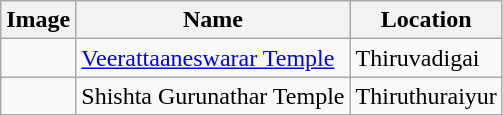<table class="wikitable">
<tr>
<th>Image</th>
<th>Name</th>
<th>Location</th>
</tr>
<tr>
<td align="center"></td>
<td><a href='#'>Veerattaaneswarar Temple</a></td>
<td>Thiruvadigai</td>
</tr>
<tr>
<td></td>
<td>Shishta Gurunathar Temple</td>
<td>Thiruthuraiyur</td>
</tr>
</table>
